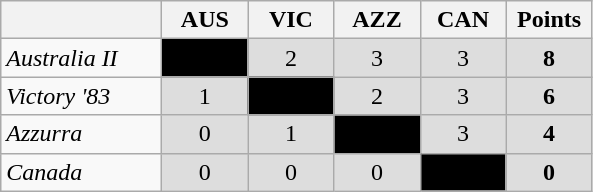<table class="wikitable" border="1" style="text-align:center;">
<tr>
<th width=100></th>
<th width=50>AUS</th>
<th width=50>VIC</th>
<th width=50>AZZ</th>
<th width=50>CAN</th>
<th width=50>Points</th>
</tr>
<tr>
<td style="text-align:left;"> <em>Australia II</em></td>
<td style="background: #000000;"></td>
<td style="background: #dddddd;">2</td>
<td style="background: #dddddd;">3</td>
<td style="background: #dddddd;">3</td>
<td style="background: #dddddd;"><strong>8</strong></td>
</tr>
<tr>
<td style="text-align:left;"> <em>Victory '83</em></td>
<td style="background: #dddddd;">1</td>
<td style="background: #000000;"></td>
<td style="background: #dddddd;">2</td>
<td style="background: #dddddd;">3</td>
<td style="background: #dddddd;"><strong>6</strong></td>
</tr>
<tr>
<td style="text-align:left;"> <em>Azzurra</em></td>
<td style="background: #dddddd;">0</td>
<td style="background: #dddddd;">1</td>
<td style="background: #000000;"></td>
<td style="background: #dddddd;">3</td>
<td style="background: #dddddd;"><strong>4</strong></td>
</tr>
<tr>
<td style="text-align:left;"> <em>Canada</em></td>
<td style="background: #dddddd;">0</td>
<td style="background: #dddddd;">0</td>
<td style="background: #dddddd;">0</td>
<td style="background: #000000;"></td>
<td style="background: #dddddd;"><strong>0</strong></td>
</tr>
</table>
